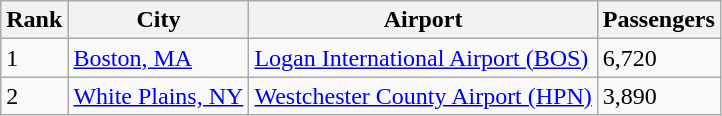<table class="wikitable">
<tr>
<th>Rank</th>
<th>City</th>
<th>Airport</th>
<th>Passengers</th>
</tr>
<tr>
<td>1</td>
<td><a href='#'>Boston, MA</a></td>
<td><a href='#'>Logan International Airport (BOS)</a></td>
<td>6,720</td>
</tr>
<tr>
<td>2</td>
<td><a href='#'>White Plains, NY</a></td>
<td><a href='#'>Westchester County Airport (HPN)</a></td>
<td>3,890</td>
</tr>
</table>
